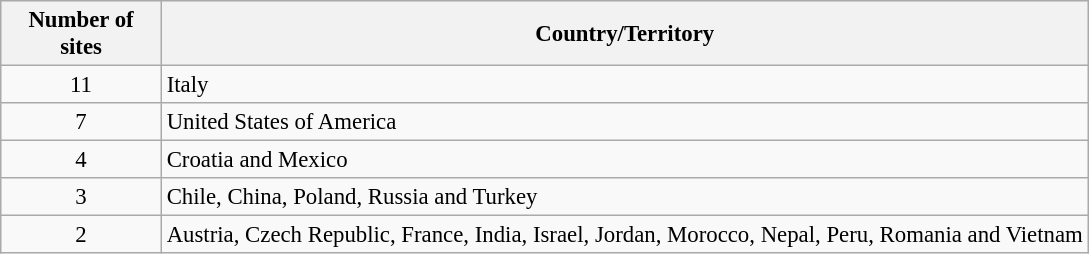<table class="wikitable sortable" style="margin:0 1em 0 0; font-size:95%;">
<tr style="background:#efefef;">
<th style="width:100px;">Number of sites</th>
<th>Country/Territory</th>
</tr>
<tr>
<td style="text-align:center;">11</td>
<td>Italy</td>
</tr>
<tr>
<td style="text-align:center;">7</td>
<td>United States of America</td>
</tr>
<tr>
<td style="text-align:center;">4</td>
<td>Croatia and Mexico</td>
</tr>
<tr>
<td style="text-align:center;">3</td>
<td>Chile, China, Poland, Russia and Turkey</td>
</tr>
<tr>
<td style="text-align:center;">2</td>
<td>Austria, Czech Republic, France, India, Israel, Jordan, Morocco, Nepal, Peru, Romania and Vietnam</td>
</tr>
</table>
